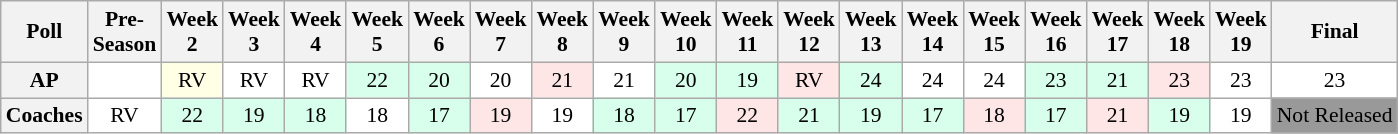<table class="wikitable" style="white-space:nowrap;font-size:90%">
<tr>
<th>Poll</th>
<th>Pre-<br>Season</th>
<th>Week<br>2</th>
<th>Week<br>3</th>
<th>Week<br>4</th>
<th>Week<br>5</th>
<th>Week<br>6</th>
<th>Week<br>7</th>
<th>Week<br>8</th>
<th>Week<br>9</th>
<th>Week<br>10</th>
<th>Week<br>11</th>
<th>Week<br>12</th>
<th>Week<br>13</th>
<th>Week<br>14</th>
<th>Week<br>15</th>
<th>Week<br>16</th>
<th>Week<br>17</th>
<th>Week<br>18</th>
<th>Week<br>19</th>
<th>Final</th>
</tr>
<tr style="text-align:center;">
<th>AP</th>
<td style="background:#FFF;"></td>
<td style="background:#FFFFE6;">RV</td>
<td style="background:#FFF;">RV</td>
<td style="background:#FFF;">RV</td>
<td style="background:#D8FFEB;">22</td>
<td style="background:#D8FFEB;">20</td>
<td style="background:#FFF;">20</td>
<td style="background:#FFE6E6;">21</td>
<td style="background:#FFF;">21</td>
<td style="background:#D8FFEB;">20</td>
<td style="background:#D8FFEB;">19</td>
<td style="background:#FFE6E6;">RV</td>
<td style="background:#D8FFEB;">24</td>
<td style="background:#FFF;">24</td>
<td style="background:#FFF;">24</td>
<td style="background:#D8FFEB;">23</td>
<td style="background:#D8FFEB;">21</td>
<td style="background:#FFE6E6;">23</td>
<td style="background:#FFF;">23</td>
<td style="background:#FFF;">23</td>
</tr>
<tr style="text-align:center;">
<th>Coaches</th>
<td style="background:#FFF;">RV</td>
<td style="background:#D8FFEB;">22</td>
<td style="background:#D8FFEB;">19</td>
<td style="background:#D8FFEB;">18</td>
<td style="background:#FFF;">18</td>
<td style="background:#D8FFEB;">17</td>
<td style="background:#FFE6E6;">19</td>
<td style="background:#FFF;">19</td>
<td style="background:#D8FFEB;">18</td>
<td style="background:#D8FFEB;">17</td>
<td style="background:#FFE6E6;">22</td>
<td style="background:#D8FFEB;">21</td>
<td style="background:#D8FFEB;">19</td>
<td style="background:#D8FFEB;">17</td>
<td style="background:#FFE6E6;">18</td>
<td style="background:#D8FFEB;">17</td>
<td style="background:#FFE6E6;">21</td>
<td style="background:#D8FFEB;">19</td>
<td style="background:#FFF;">19</td>
<td style="background:#999;">Not Released</td>
</tr>
</table>
